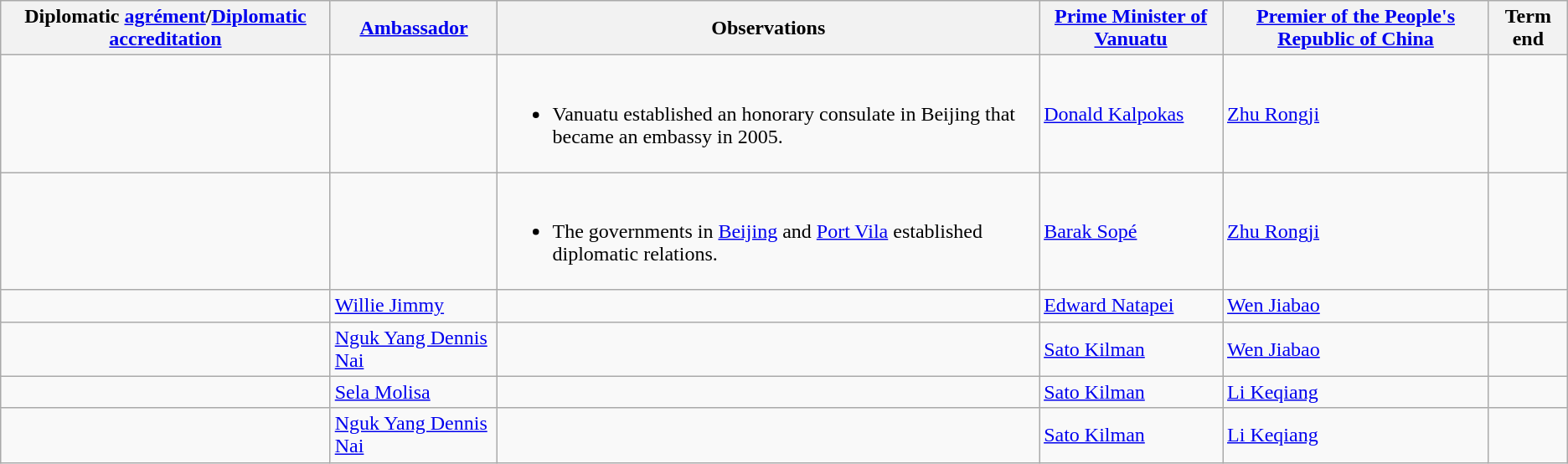<table class="wikitable sortable">
<tr>
<th>Diplomatic <a href='#'>agrément</a>/<a href='#'>Diplomatic accreditation</a></th>
<th><a href='#'>Ambassador</a></th>
<th>Observations</th>
<th><a href='#'>Prime Minister of Vanuatu</a></th>
<th><a href='#'>Premier of the People's Republic of China</a></th>
<th>Term end</th>
</tr>
<tr>
<td></td>
<td></td>
<td><br><ul><li>Vanuatu established an honorary consulate in Beijing that became an embassy in 2005.</li></ul></td>
<td><a href='#'>Donald Kalpokas</a></td>
<td><a href='#'>Zhu Rongji</a></td>
<td></td>
</tr>
<tr>
<td></td>
<td></td>
<td><br><ul><li>The governments in <a href='#'>Beijing</a> and <a href='#'>Port Vila</a> established diplomatic relations.</li></ul></td>
<td><a href='#'>Barak Sopé</a></td>
<td><a href='#'>Zhu Rongji</a></td>
<td></td>
</tr>
<tr>
<td></td>
<td><a href='#'>Willie Jimmy</a></td>
<td></td>
<td><a href='#'>Edward Natapei</a></td>
<td><a href='#'>Wen Jiabao</a></td>
<td></td>
</tr>
<tr>
<td></td>
<td><a href='#'>Nguk Yang Dennis Nai</a></td>
<td></td>
<td><a href='#'>Sato Kilman</a></td>
<td><a href='#'>Wen Jiabao</a></td>
<td></td>
</tr>
<tr>
<td></td>
<td><a href='#'>Sela Molisa</a></td>
<td></td>
<td><a href='#'>Sato Kilman</a></td>
<td><a href='#'>Li Keqiang</a></td>
<td></td>
</tr>
<tr>
<td></td>
<td><a href='#'>Nguk Yang Dennis Nai</a></td>
<td></td>
<td><a href='#'>Sato Kilman</a></td>
<td><a href='#'>Li Keqiang</a></td>
<td></td>
</tr>
</table>
